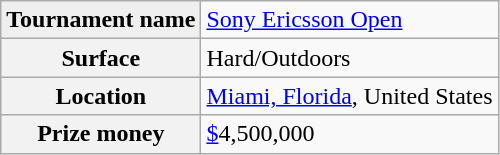<table class="wikitable">
<tr>
<td bgcolor="#EFEFEF"><strong>Tournament name</strong></td>
<td><a href='#'>Sony Ericsson Open</a></td>
</tr>
<tr>
<th>Surface</th>
<td>Hard/Outdoors</td>
</tr>
<tr>
<th>Location</th>
<td><a href='#'>Miami, Florida</a>, United States</td>
</tr>
<tr>
<th>Prize money</th>
<td><a href='#'>$</a>4,500,000</td>
</tr>
</table>
